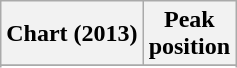<table class="wikitable sortable plainrowheaders" style="text-align:center">
<tr>
<th scope="col">Chart (2013)</th>
<th scope="col">Peak<br> position</th>
</tr>
<tr>
</tr>
<tr>
</tr>
<tr>
</tr>
<tr>
</tr>
<tr>
</tr>
</table>
